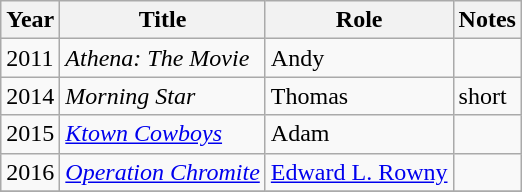<table class="wikitable">
<tr>
<th>Year</th>
<th>Title</th>
<th>Role</th>
<th>Notes</th>
</tr>
<tr>
<td>2011</td>
<td><em>Athena: The Movie</em></td>
<td>Andy</td>
<td></td>
</tr>
<tr>
<td>2014</td>
<td><em>Morning Star</em></td>
<td>Thomas</td>
<td>short</td>
</tr>
<tr>
<td>2015</td>
<td><em><a href='#'>Ktown Cowboys</a></em></td>
<td>Adam</td>
<td></td>
</tr>
<tr>
<td>2016</td>
<td><em><a href='#'>Operation Chromite</a></em></td>
<td><a href='#'>Edward L. Rowny</a></td>
<td></td>
</tr>
<tr>
</tr>
</table>
